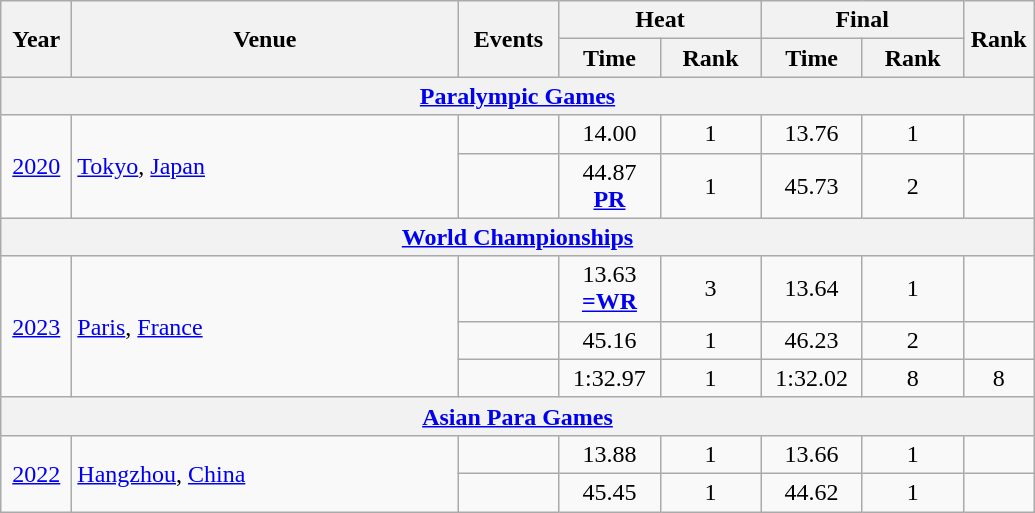<table class = "wikitable" style="text-align:center;">
<tr>
<th rowspan=2 width=40>Year</th>
<th rowspan=2 width=250>Venue</th>
<th rowspan=2 width=60>Events</th>
<th colspan=2>Heat</th>
<th colspan=2>Final</th>
<th rowspan=2 width=40>Rank</th>
</tr>
<tr>
<th width=60>Time</th>
<th width=60>Rank</th>
<th width=60>Time</th>
<th width=60>Rank</th>
</tr>
<tr>
<th colspan=13><a href='#'>Paralympic Games</a></th>
</tr>
<tr>
<td rowspan=2><a href='#'>2020</a></td>
<td rowspan=2 align=left> <a href='#'>Tokyo</a>, <a href='#'>Japan</a></td>
<td></td>
<td>14.00</td>
<td>1</td>
<td>13.76 </td>
<td>1</td>
<td></td>
</tr>
<tr>
<td></td>
<td>44.87 <strong><a href='#'>PR</a></strong></td>
<td>1</td>
<td>45.73</td>
<td>2</td>
<td></td>
</tr>
<tr>
<th colspan=13><a href='#'>World Championships</a></th>
</tr>
<tr>
<td rowspan=3><a href='#'>2023</a></td>
<td rowspan=3 align=left> <a href='#'>Paris</a>, <a href='#'>France</a></td>
<td></td>
<td>13.63  <strong><a href='#'>=WR</a></strong></td>
<td>3</td>
<td>13.64</td>
<td>1</td>
<td></td>
</tr>
<tr>
<td></td>
<td>45.16</td>
<td>1</td>
<td>46.23</td>
<td>2</td>
<td></td>
</tr>
<tr>
<td></td>
<td>1:32.97</td>
<td>1</td>
<td>1:32.02</td>
<td>8</td>
<td>8</td>
</tr>
<tr>
<th colspan=13><a href='#'>Asian Para Games</a></th>
</tr>
<tr>
<td rowspan=5><a href='#'>2022</a></td>
<td rowspan=5 align=left> <a href='#'>Hangzhou</a>, <a href='#'>China</a></td>
<td></td>
<td>13.88 <strong></strong></td>
<td>1</td>
<td>13.66 <strong></strong></td>
<td>1</td>
<td></td>
</tr>
<tr>
<td></td>
<td>45.45 <strong></strong></td>
<td>1</td>
<td>44.62 <strong></strong></td>
<td>1</td>
<td></td>
</tr>
</table>
